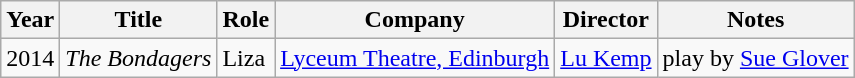<table class="wikitable">
<tr>
<th>Year</th>
<th>Title</th>
<th>Role</th>
<th>Company</th>
<th>Director</th>
<th>Notes</th>
</tr>
<tr>
<td>2014</td>
<td><em>The Bondagers</em></td>
<td>Liza</td>
<td><a href='#'>Lyceum Theatre, Edinburgh</a></td>
<td><a href='#'>Lu Kemp</a></td>
<td>play by <a href='#'>Sue Glover</a></td>
</tr>
</table>
